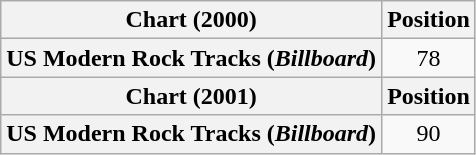<table class="wikitable plainrowheaders" style="text-align:center">
<tr>
<th scope="col">Chart (2000)</th>
<th scope="col">Position</th>
</tr>
<tr>
<th scope="row">US Modern Rock Tracks (<em>Billboard</em>)</th>
<td>78</td>
</tr>
<tr>
<th scope="col">Chart (2001)</th>
<th scope="col">Position</th>
</tr>
<tr>
<th scope="row">US Modern Rock Tracks (<em>Billboard</em>)</th>
<td>90</td>
</tr>
</table>
